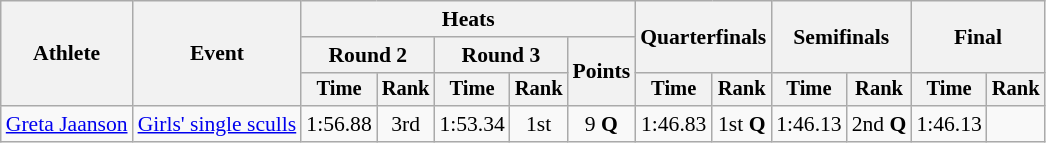<table class="wikitable" style="font-size:90%">
<tr>
<th rowspan="3">Athlete</th>
<th rowspan="3">Event</th>
<th colspan="5">Heats</th>
<th colspan="2" rowspan="2">Quarterfinals</th>
<th colspan="2" rowspan="2">Semifinals</th>
<th colspan="2" rowspan="2">Final</th>
</tr>
<tr>
<th colspan="2">Round 2</th>
<th colspan="2">Round 3</th>
<th rowspan="2">Points</th>
</tr>
<tr style="font-size:95%">
<th>Time</th>
<th>Rank</th>
<th>Time</th>
<th>Rank</th>
<th>Time</th>
<th>Rank</th>
<th>Time</th>
<th>Rank</th>
<th>Time</th>
<th>Rank</th>
</tr>
<tr align=center>
<td align=left><a href='#'>Greta Jaanson</a></td>
<td align=left><a href='#'>Girls' single sculls</a></td>
<td>1:56.88</td>
<td>3rd</td>
<td>1:53.34</td>
<td>1st</td>
<td>9 <strong>Q</strong></td>
<td>1:46.83</td>
<td>1st <strong>Q</strong></td>
<td>1:46.13</td>
<td>2nd <strong>Q</strong></td>
<td>1:46.13</td>
<td></td>
</tr>
</table>
